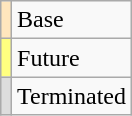<table class="wikitable" style="margin: 1em auto;">
<tr>
<td style="background-color:#FFE6BD"></td>
<td>Base</td>
</tr>
<tr>
<td style="background-color:#FFFF80"></td>
<td>Future</td>
</tr>
<tr>
<td style="background-color:#DDDDDD"></td>
<td>Terminated</td>
</tr>
</table>
